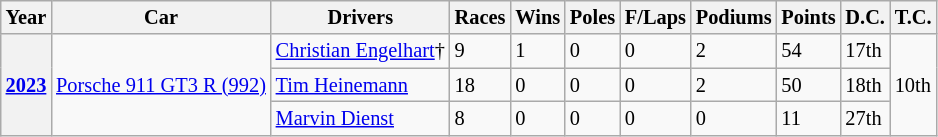<table class="wikitable" style="font-size:85%">
<tr valign="top">
<th>Year</th>
<th>Car</th>
<th>Drivers</th>
<th>Races</th>
<th>Wins</th>
<th>Poles</th>
<th>F/Laps</th>
<th>Podiums</th>
<th>Points</th>
<th>D.C.</th>
<th>T.C.</th>
</tr>
<tr>
<th rowspan="3"><a href='#'>2023</a></th>
<td rowspan="3"><a href='#'>Porsche 911 GT3 R (992)</a></td>
<td> <a href='#'>Christian Engelhart</a>†</td>
<td>9</td>
<td>1</td>
<td>0</td>
<td>0</td>
<td>2</td>
<td>54</td>
<td>17th</td>
<td rowspan="3">10th</td>
</tr>
<tr>
<td> <a href='#'>Tim Heinemann</a></td>
<td>18</td>
<td>0</td>
<td>0</td>
<td>0</td>
<td>2</td>
<td>50</td>
<td>18th</td>
</tr>
<tr>
<td> <a href='#'>Marvin Dienst</a></td>
<td>8</td>
<td>0</td>
<td>0</td>
<td>0</td>
<td>0</td>
<td>11</td>
<td>27th</td>
</tr>
</table>
